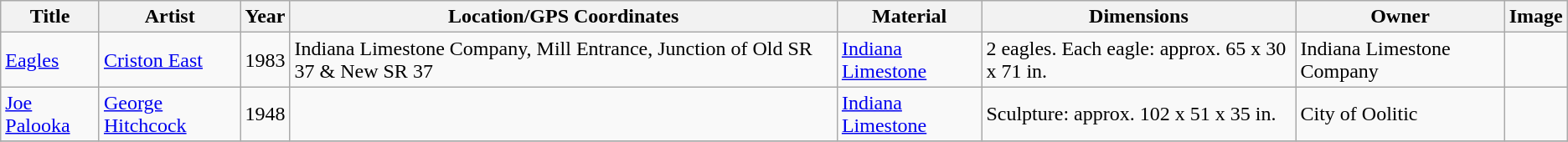<table class="wikitable sortable">
<tr>
<th>Title</th>
<th>Artist</th>
<th>Year</th>
<th>Location/GPS Coordinates</th>
<th>Material</th>
<th>Dimensions</th>
<th>Owner</th>
<th>Image</th>
</tr>
<tr>
<td><a href='#'>Eagles</a></td>
<td><a href='#'>Criston East</a></td>
<td>1983</td>
<td>Indiana Limestone Company, Mill Entrance, Junction of Old SR 37 & New SR 37</td>
<td><a href='#'>Indiana Limestone</a></td>
<td>2 eagles. Each eagle: approx. 65 x 30 x 71 in.</td>
<td>Indiana Limestone Company</td>
<td></td>
</tr>
<tr>
<td><a href='#'>Joe Palooka</a></td>
<td><a href='#'>George Hitchcock</a></td>
<td>1948</td>
<td></td>
<td><a href='#'>Indiana Limestone</a></td>
<td>Sculpture: approx. 102 x 51 x 35 in.</td>
<td>City of Oolitic</td>
<td></td>
</tr>
<tr>
</tr>
</table>
